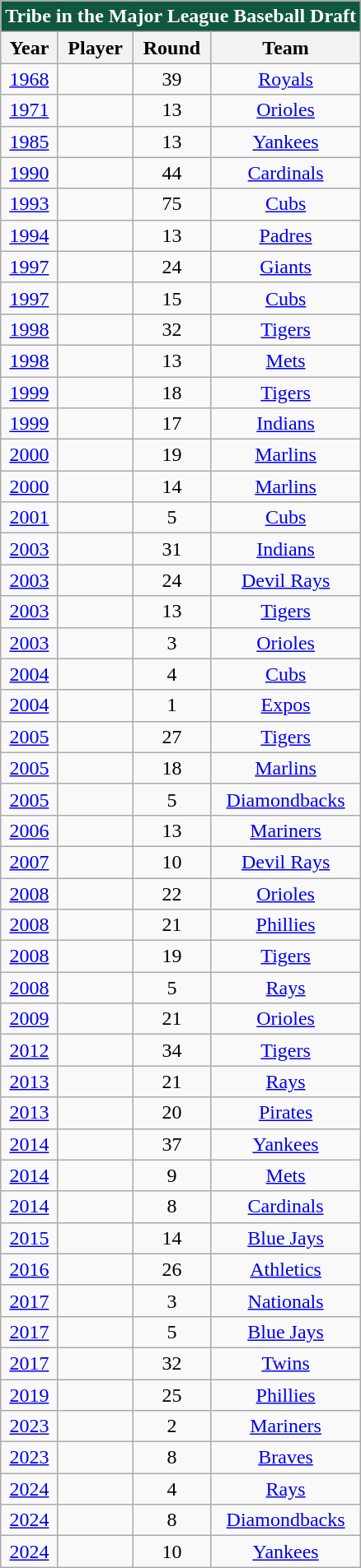<table class="wikitable sortable collapsible collapsed" style="text-align:center">
<tr>
<th colspan=4 style="background:#115740; color:white">Tribe in the Major League Baseball Draft</th>
</tr>
<tr>
<th>Year</th>
<th>Player</th>
<th>Round</th>
<th>Team</th>
</tr>
<tr>
<td><a href='#'>1968</a></td>
<td></td>
<td>39</td>
<td><a href='#'>Royals</a></td>
</tr>
<tr>
<td><a href='#'>1971</a></td>
<td></td>
<td>13</td>
<td><a href='#'>Orioles</a></td>
</tr>
<tr>
<td><a href='#'>1985</a></td>
<td></td>
<td>13</td>
<td><a href='#'>Yankees</a></td>
</tr>
<tr>
<td><a href='#'>1990</a></td>
<td></td>
<td>44</td>
<td><a href='#'>Cardinals</a></td>
</tr>
<tr>
<td><a href='#'>1993</a></td>
<td></td>
<td>75</td>
<td><a href='#'>Cubs</a></td>
</tr>
<tr>
<td><a href='#'>1994</a></td>
<td></td>
<td>13</td>
<td><a href='#'>Padres</a></td>
</tr>
<tr>
<td><a href='#'>1997</a></td>
<td></td>
<td>24</td>
<td><a href='#'>Giants</a></td>
</tr>
<tr>
<td><a href='#'>1997</a></td>
<td></td>
<td>15</td>
<td><a href='#'>Cubs</a></td>
</tr>
<tr>
<td><a href='#'>1998</a></td>
<td></td>
<td>32</td>
<td><a href='#'>Tigers</a></td>
</tr>
<tr>
<td><a href='#'>1998</a></td>
<td></td>
<td>13</td>
<td><a href='#'>Mets</a></td>
</tr>
<tr>
<td><a href='#'>1999</a></td>
<td></td>
<td>18</td>
<td><a href='#'>Tigers</a></td>
</tr>
<tr>
<td><a href='#'>1999</a></td>
<td></td>
<td>17</td>
<td><a href='#'>Indians</a></td>
</tr>
<tr>
<td><a href='#'>2000</a></td>
<td></td>
<td>19</td>
<td><a href='#'>Marlins</a></td>
</tr>
<tr>
<td><a href='#'>2000</a></td>
<td></td>
<td>14</td>
<td><a href='#'>Marlins</a></td>
</tr>
<tr>
<td><a href='#'>2001</a></td>
<td></td>
<td>5</td>
<td><a href='#'>Cubs</a></td>
</tr>
<tr>
<td><a href='#'>2003</a></td>
<td></td>
<td>31</td>
<td><a href='#'>Indians</a></td>
</tr>
<tr>
<td><a href='#'>2003</a></td>
<td></td>
<td>24</td>
<td><a href='#'>Devil Rays</a></td>
</tr>
<tr>
<td><a href='#'>2003</a></td>
<td></td>
<td>13</td>
<td><a href='#'>Tigers</a></td>
</tr>
<tr>
<td><a href='#'>2003</a></td>
<td></td>
<td>3</td>
<td><a href='#'>Orioles</a></td>
</tr>
<tr>
<td><a href='#'>2004</a></td>
<td></td>
<td>4</td>
<td><a href='#'>Cubs</a></td>
</tr>
<tr>
<td><a href='#'>2004</a></td>
<td></td>
<td>1</td>
<td><a href='#'>Expos</a></td>
</tr>
<tr>
<td><a href='#'>2005</a></td>
<td></td>
<td>27</td>
<td><a href='#'>Tigers</a></td>
</tr>
<tr>
<td><a href='#'>2005</a></td>
<td></td>
<td>18</td>
<td><a href='#'>Marlins</a></td>
</tr>
<tr>
<td><a href='#'>2005</a></td>
<td></td>
<td>5</td>
<td><a href='#'>Diamondbacks</a></td>
</tr>
<tr>
<td><a href='#'>2006</a></td>
<td></td>
<td>13</td>
<td><a href='#'>Mariners</a></td>
</tr>
<tr>
<td><a href='#'>2007</a></td>
<td></td>
<td>10</td>
<td><a href='#'>Devil Rays</a></td>
</tr>
<tr>
<td><a href='#'>2008</a></td>
<td></td>
<td>22</td>
<td><a href='#'>Orioles</a></td>
</tr>
<tr>
<td><a href='#'>2008</a></td>
<td></td>
<td>21</td>
<td><a href='#'>Phillies</a></td>
</tr>
<tr>
<td><a href='#'>2008</a></td>
<td></td>
<td>19</td>
<td><a href='#'>Tigers</a></td>
</tr>
<tr>
<td><a href='#'>2008</a></td>
<td></td>
<td>5</td>
<td><a href='#'>Rays</a></td>
</tr>
<tr>
<td><a href='#'>2009</a></td>
<td></td>
<td>21</td>
<td><a href='#'>Orioles</a></td>
</tr>
<tr>
<td><a href='#'>2012</a></td>
<td></td>
<td>34</td>
<td><a href='#'>Tigers</a></td>
</tr>
<tr>
<td><a href='#'>2013</a></td>
<td></td>
<td>21</td>
<td><a href='#'>Rays</a></td>
</tr>
<tr>
<td><a href='#'>2013</a></td>
<td></td>
<td>20</td>
<td><a href='#'>Pirates</a></td>
</tr>
<tr>
<td><a href='#'>2014</a></td>
<td></td>
<td>37</td>
<td><a href='#'>Yankees</a></td>
</tr>
<tr>
<td><a href='#'>2014</a></td>
<td></td>
<td>9</td>
<td><a href='#'>Mets</a></td>
</tr>
<tr>
<td><a href='#'>2014</a></td>
<td></td>
<td>8</td>
<td><a href='#'>Cardinals</a></td>
</tr>
<tr>
<td><a href='#'>2015</a></td>
<td></td>
<td>14</td>
<td><a href='#'>Blue Jays</a></td>
</tr>
<tr>
<td><a href='#'>2016</a></td>
<td></td>
<td>26</td>
<td><a href='#'>Athletics</a></td>
</tr>
<tr>
<td><a href='#'>2017</a></td>
<td></td>
<td>3</td>
<td><a href='#'>Nationals</a></td>
</tr>
<tr>
<td><a href='#'>2017</a></td>
<td></td>
<td>5</td>
<td><a href='#'>Blue Jays</a></td>
</tr>
<tr>
<td><a href='#'>2017</a></td>
<td></td>
<td>32</td>
<td><a href='#'>Twins</a></td>
</tr>
<tr>
<td><a href='#'>2019</a></td>
<td></td>
<td>25</td>
<td><a href='#'>Phillies</a></td>
</tr>
<tr>
<td><a href='#'>2023</a></td>
<td></td>
<td>2</td>
<td><a href='#'>Mariners</a></td>
</tr>
<tr>
<td><a href='#'>2023</a></td>
<td></td>
<td>8</td>
<td><a href='#'>Braves</a></td>
</tr>
<tr>
<td><a href='#'>2024</a></td>
<td></td>
<td>4</td>
<td><a href='#'>Rays</a></td>
</tr>
<tr>
<td><a href='#'>2024</a></td>
<td></td>
<td>8</td>
<td><a href='#'>Diamondbacks</a></td>
</tr>
<tr>
<td><a href='#'>2024</a></td>
<td></td>
<td>10</td>
<td><a href='#'>Yankees</a></td>
</tr>
</table>
